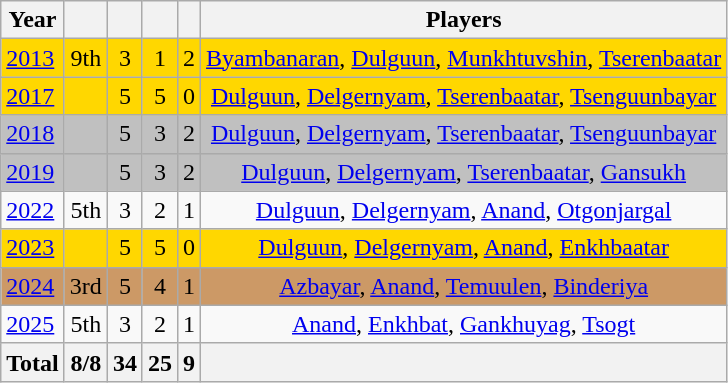<table class="wikitable" style="text-align: center;">
<tr>
<th>Year</th>
<th></th>
<th></th>
<th></th>
<th></th>
<th>Players</th>
</tr>
<tr bgcolor="#FFD700">
<td style="text-align: left;"> <a href='#'>2013</a></td>
<td>9th</td>
<td>3</td>
<td>1</td>
<td>2</td>
<td><a href='#'>Byambanaran</a>, <a href='#'>Dulguun</a>, <a href='#'>Munkhtuvshin</a>, <a href='#'>Tserenbaatar</a></td>
</tr>
<tr bgcolor="gold">
<td style="text-align: left;"> <a href='#'>2017</a></td>
<td></td>
<td>5</td>
<td>5</td>
<td>0</td>
<td><a href='#'>Dulguun</a>, <a href='#'>Delgernyam</a>, <a href='#'>Tserenbaatar</a>, <a href='#'>Tsenguunbayar</a></td>
</tr>
<tr bgcolor="silver">
<td style="text-align: left;"> <a href='#'>2018</a></td>
<td></td>
<td>5</td>
<td>3</td>
<td>2</td>
<td><a href='#'>Dulguun</a>, <a href='#'>Delgernyam</a>, <a href='#'>Tserenbaatar</a>, <a href='#'>Tsenguunbayar</a></td>
</tr>
<tr bgcolor="silver">
<td style="text-align: left;"> <a href='#'>2019</a></td>
<td></td>
<td>5</td>
<td>3</td>
<td>2</td>
<td><a href='#'>Dulguun</a>, <a href='#'>Delgernyam</a>, <a href='#'>Tserenbaatar</a>, <a href='#'>Gansukh</a></td>
</tr>
<tr>
<td style="text-align: left;"> <a href='#'>2022</a></td>
<td>5th</td>
<td>3</td>
<td>2</td>
<td>1</td>
<td><a href='#'>Dulguun</a>, <a href='#'>Delgernyam</a>, <a href='#'>Anand</a>, <a href='#'>Otgonjargal</a></td>
</tr>
<tr bgcolor="gold">
<td style="text-align: left;"> <a href='#'>2023</a></td>
<td></td>
<td>5</td>
<td>5</td>
<td>0</td>
<td><a href='#'>Dulguun</a>, <a href='#'>Delgernyam</a>, <a href='#'>Anand</a>, <a href='#'>Enkhbaatar</a></td>
</tr>
<tr bgcolor=cc9966>
<td style="text-align: left;"> <a href='#'>2024</a></td>
<td>3rd</td>
<td>5</td>
<td>4</td>
<td>1</td>
<td><a href='#'>Azbayar</a>, <a href='#'>Anand</a>, <a href='#'>Temuulen</a>, <a href='#'>Binderiya</a></td>
</tr>
<tr>
<td style="text-align: left;"> <a href='#'>2025</a></td>
<td>5th</td>
<td>3</td>
<td>2</td>
<td>1</td>
<td><a href='#'>Anand</a>, <a href='#'>Enkhbat</a>, <a href='#'>Gankhuyag</a>, <a href='#'>Tsogt</a></td>
</tr>
<tr>
<th>Total</th>
<th>8/8</th>
<th>34</th>
<th>25</th>
<th>9</th>
<th></th>
</tr>
</table>
